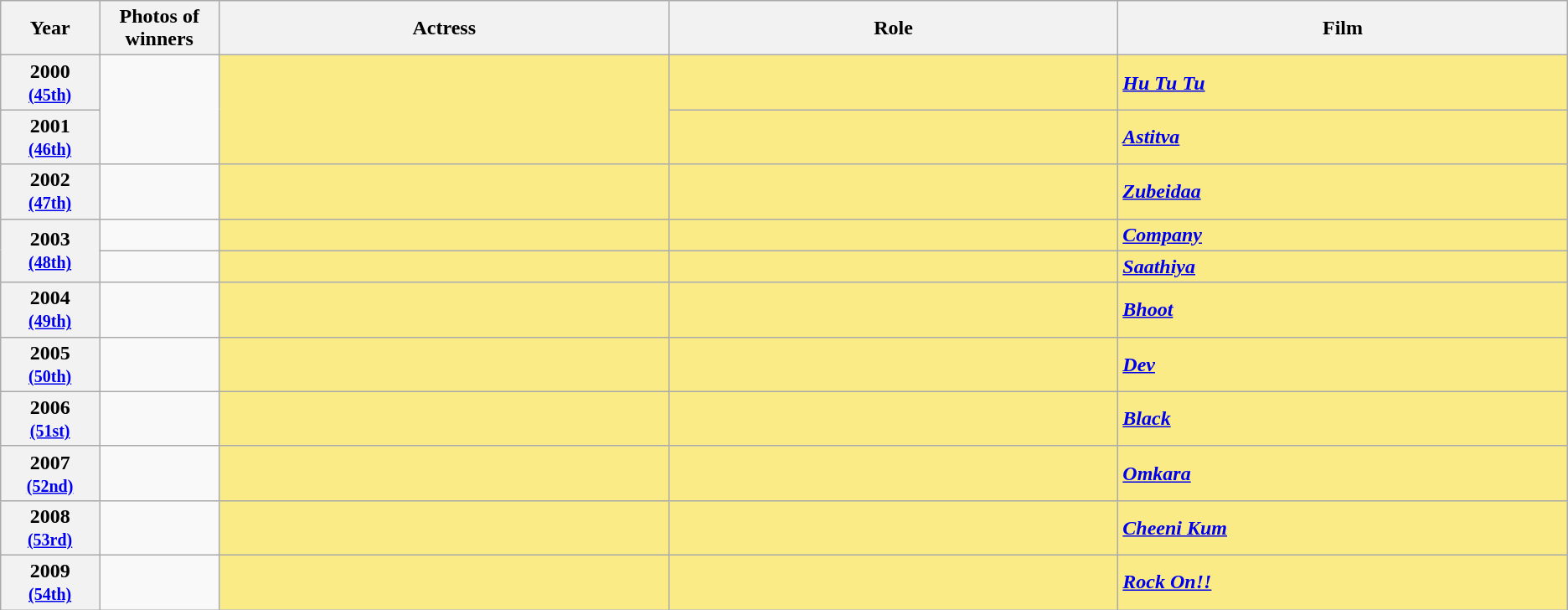<table class="wikitable sortable" style="text-align:left;">
<tr>
<th scope="col" style="width:3%; text-align:center;">Year</th>
<th scope="col" style="width:3%;text-align:center;">Photos of winners</th>
<th scope="col" style="width:15%;text-align:center;">Actress</th>
<th scope="col" style="width:15%;text-align:center;">Role</th>
<th scope="col" style="width:15%;text-align:center;">Film</th>
</tr>
<tr>
<th scope="row" style="text-align:center">2000 <br><small><a href='#'>(45th)</a> </small></th>
<td rowspan=2 style="text-align:center"></td>
<td rowspan=2 style="background:#FAEB86;"><strong></strong> </td>
<td style="background:#FAEB86;"><strong></strong></td>
<td style="background:#FAEB86;"><strong><em><a href='#'>Hu Tu Tu</a></em></strong></td>
</tr>
<tr>
<th scope="row" style="text-align:center">2001 <br><small><a href='#'>(46th)</a> </small></th>
<td style="background:#FAEB86;"><strong></strong></td>
<td style="background:#FAEB86;"><strong><em><a href='#'>Astitva</a></em></strong></td>
</tr>
<tr>
<th scope="row" style="text-align:center">2002 <br><small><a href='#'>(47th)</a> </small></th>
<td rowspan=1 style="text-align:center"></td>
<td style="background:#FAEB86;"><strong></strong> </td>
<td style="background:#FAEB86;"><strong></strong></td>
<td style="background:#FAEB86;"><strong><em><a href='#'>Zubeidaa</a></em></strong></td>
</tr>
<tr>
<th rowspan=2 style="text-align:center">2003 <br><small><a href='#'>(48th)</a> </small></th>
<td rowspan=1 style="text-align:center"></td>
<td style="background:#FAEB86;"><strong></strong> </td>
<td style="background:#FAEB86;"><strong></strong></td>
<td style="background:#FAEB86;"><strong><em><a href='#'>Company</a></em></strong></td>
</tr>
<tr>
<td rowspan=1 style="text-align:center"></td>
<td style="background:#FAEB86;"><strong></strong> </td>
<td style="background:#FAEB86;"><strong></strong></td>
<td style="background:#FAEB86;"><strong><em><a href='#'>Saathiya</a></em></strong></td>
</tr>
<tr>
<th scope="row" style="text-align:center">2004 <br><small><a href='#'>(49th)</a> </small></th>
<td rowspan=1 style="text-align:center"></td>
<td style="background:#FAEB86;"><strong></strong> </td>
<td style="background:#FAEB86;"><strong></strong></td>
<td style="background:#FAEB86;"><strong><em><a href='#'>Bhoot</a></em></strong></td>
</tr>
<tr>
<th scope="row" style="text-align:center">2005 <br><small><a href='#'>(50th)</a> </small></th>
<td rowspan=1 style="text-align:center"></td>
<td style="background:#FAEB86;"><strong></strong> </td>
<td style="background:#FAEB86;"><strong></strong></td>
<td style="background:#FAEB86;"><strong><em><a href='#'>Dev</a></em></strong></td>
</tr>
<tr>
<th scope="row" style="text-align:center">2006 <br><small><a href='#'>(51st)</a> </small></th>
<td rowspan=1 style="text-align:center"></td>
<td style="background:#FAEB86;"><strong></strong> </td>
<td style="background:#FAEB86;"><strong></strong></td>
<td style="background:#FAEB86;"><strong><em><a href='#'>Black</a></em></strong></td>
</tr>
<tr>
<th scope="row" style="text-align:center">2007 <br><small><a href='#'>(52nd)</a> </small></th>
<td rowspan=1 style="text-align:center"></td>
<td style="background:#FAEB86;"><strong></strong> </td>
<td style="background:#FAEB86;"><strong></strong></td>
<td style="background:#FAEB86;"><strong><em><a href='#'>Omkara</a></em></strong></td>
</tr>
<tr>
<th scope="row" style="text-align:center">2008 <br><small><a href='#'>(53rd)</a> </small></th>
<td rowspan=1 style="text-align:center"></td>
<td style="background:#FAEB86;"><strong></strong> </td>
<td style="background:#FAEB86;"><strong></strong></td>
<td style="background:#FAEB86;"><strong><em><a href='#'>Cheeni Kum</a></em></strong></td>
</tr>
<tr>
<th scope="row" style="text-align:center">2009 <br><small><a href='#'>(54th)</a> </small></th>
<td rowspan=1 style="text-align:center"></td>
<td style="background:#FAEB86;"><strong></strong> </td>
<td style="background:#FAEB86;"><strong></strong></td>
<td style="background:#FAEB86;"><strong><em><a href='#'>Rock On!!</a></em></strong></td>
</tr>
</table>
